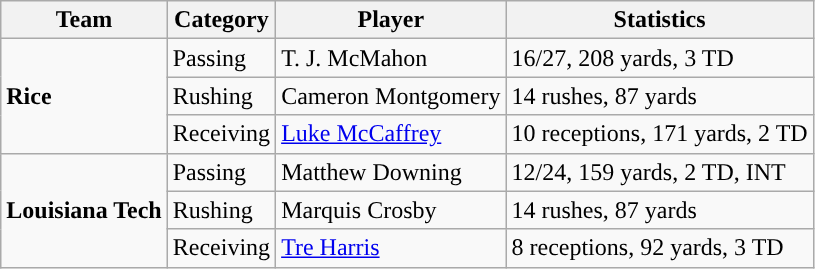<table class="wikitable" style="float: left;">
<tr>
<th>Team</th>
<th>Category</th>
<th>Player</th>
<th>Statistics</th>
</tr>
<tr>
<td rowspan=3><strong>Rice</strong></td>
<td>Passing</td>
<td>T. J. McMahon</td>
<td>16/27, 208 yards, 3 TD</td>
</tr>
<tr>
<td>Rushing</td>
<td>Cameron Montgomery</td>
<td>14 rushes, 87 yards</td>
</tr>
<tr>
<td>Receiving</td>
<td><a href='#'>Luke McCaffrey</a></td>
<td>10 receptions, 171 yards, 2 TD</td>
</tr>
<tr>
<td rowspan=3><strong>Louisiana Tech</strong></td>
<td>Passing</td>
<td>Matthew Downing</td>
<td>12/24, 159 yards, 2 TD, INT</td>
</tr>
<tr>
<td>Rushing</td>
<td>Marquis Crosby</td>
<td>14 rushes, 87 yards</td>
</tr>
<tr>
<td>Receiving</td>
<td><a href='#'>Tre Harris</a></td>
<td>8 receptions, 92 yards, 3 TD</td>
</tr>
</table>
